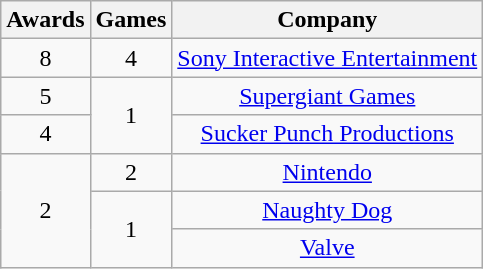<table class="wikitable floatright" rowspan="2" style="text-align:center;" background: #f6e39c;>
<tr>
<th scope="col">Awards</th>
<th scope="col">Games</th>
<th scope="col">Company</th>
</tr>
<tr>
<td>8</td>
<td>4</td>
<td><a href='#'>Sony Interactive Entertainment</a></td>
</tr>
<tr>
<td>5</td>
<td rowspan=2>1</td>
<td><a href='#'>Supergiant Games</a></td>
</tr>
<tr>
<td>4</td>
<td><a href='#'>Sucker Punch Productions</a></td>
</tr>
<tr>
<td rowspan=3>2</td>
<td>2</td>
<td><a href='#'>Nintendo</a></td>
</tr>
<tr>
<td rowspan=2>1</td>
<td><a href='#'>Naughty Dog</a></td>
</tr>
<tr>
<td><a href='#'>Valve</a></td>
</tr>
</table>
